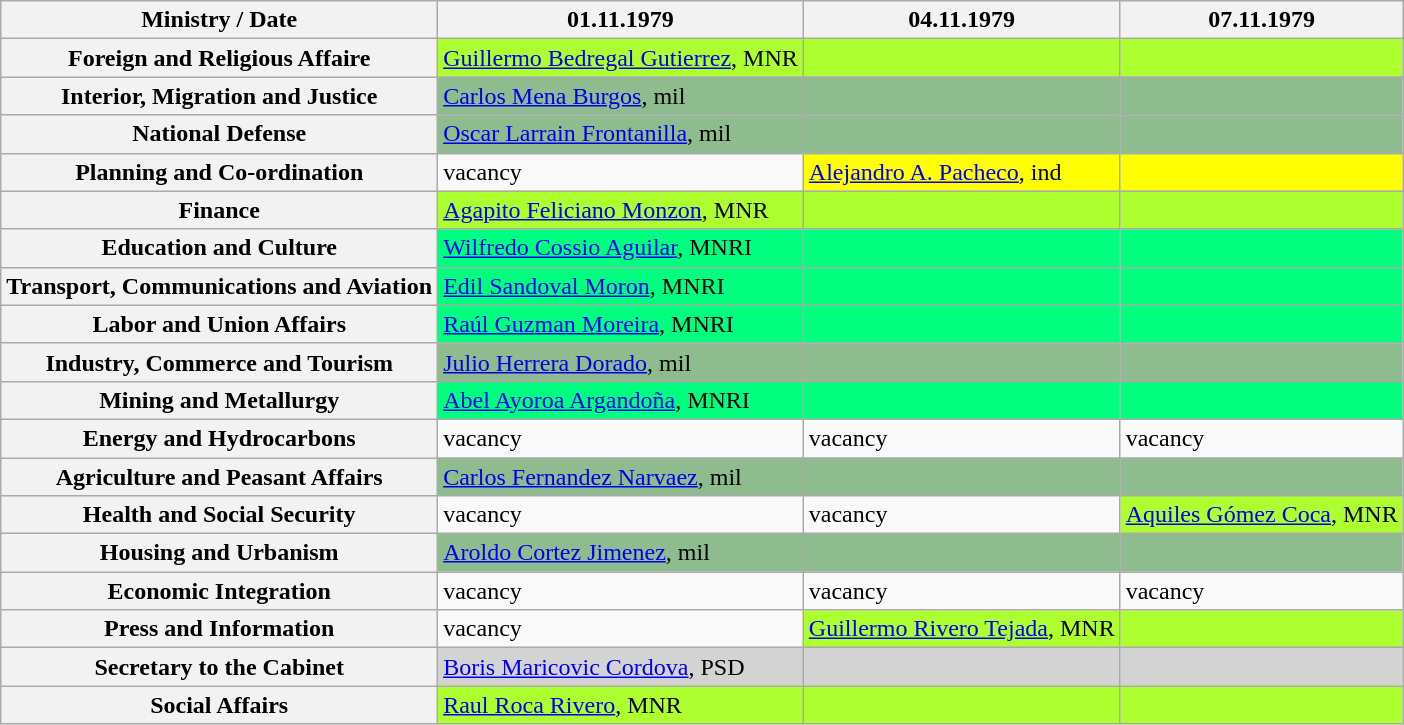<table class="wikitable">
<tr>
<th>Ministry / Date</th>
<th>01.11.1979</th>
<th>04.11.1979</th>
<th>07.11.1979</th>
</tr>
<tr>
<th>Foreign and Religious Affaire</th>
<td style="background-color: #ADFF2F;"><a href='#'>Guillermo Bedregal Gutierrez</a>, MNR</td>
<td style="background-color: #ADFF2F;"></td>
<td style="background-color: #ADFF2F;"></td>
</tr>
<tr>
<th>Interior, Migration and Justice</th>
<td style="background-color: #8FBC8F;"><a href='#'>Carlos Mena Burgos</a>, mil</td>
<td style="background-color: #8FBC8F;"></td>
<td style="background-color: #8FBC8F;"></td>
</tr>
<tr>
<th>National Defense</th>
<td style="background-color: #8FBC8F;"><a href='#'>Oscar Larrain Frontanilla</a>, mil</td>
<td style="background-color: #8FBC8F;"></td>
<td style="background-color: #8FBC8F;"></td>
</tr>
<tr>
<th>Planning and Co-ordination</th>
<td>vacancy</td>
<td style="background-color: #FFFF00;"><a href='#'>Alejandro A. Pacheco</a>, ind</td>
<td style="background-color: #FFFF00;"></td>
</tr>
<tr>
<th>Finance</th>
<td style="background-color: #ADFF2F;"><a href='#'>Agapito Feliciano Monzon</a>, MNR</td>
<td style="background-color: #ADFF2F;"></td>
<td style="background-color: #ADFF2F;"></td>
</tr>
<tr>
<th>Education and Culture</th>
<td style="background-color: #00FF7F;"><a href='#'>Wilfredo Cossio Aguilar</a>, MNRI</td>
<td style="background-color: #00FF7F;"></td>
<td style="background-color: #00FF7F;"></td>
</tr>
<tr>
<th>Transport, Communications and Aviation</th>
<td style="background-color: #00FF7F;"><a href='#'>Edil Sandoval Moron</a>, MNRI</td>
<td style="background-color: #00FF7F;"></td>
<td style="background-color: #00FF7F;"></td>
</tr>
<tr>
<th>Labor and Union Affairs</th>
<td style="background-color: #00FF7F;"><a href='#'>Raúl Guzman Moreira</a>, MNRI</td>
<td style="background-color: #00FF7F;"></td>
<td style="background-color: #00FF7F;"></td>
</tr>
<tr>
<th>Industry, Commerce and Tourism</th>
<td style="background-color: #8FBC8F;"><a href='#'>Julio Herrera Dorado</a>, mil</td>
<td style="background-color: #8FBC8F;"></td>
<td style="background-color: #8FBC8F;"></td>
</tr>
<tr>
<th>Mining and Metallurgy</th>
<td style="background-color: #00FF7F;"><a href='#'>Abel Ayoroa Argandoña</a>, MNRI</td>
<td style="background-color: #00FF7F;"></td>
<td style="background-color: #00FF7F;"></td>
</tr>
<tr>
<th>Energy and Hydrocarbons</th>
<td>vacancy</td>
<td>vacancy</td>
<td>vacancy</td>
</tr>
<tr>
<th>Agriculture and Peasant Affairs</th>
<td style="background-color: #8FBC8F;"><a href='#'>Carlos Fernandez Narvaez</a>, mil</td>
<td style="background-color: #8FBC8F;"></td>
<td style="background-color: #8FBC8F;"></td>
</tr>
<tr>
<th>Health and Social Security</th>
<td>vacancy</td>
<td>vacancy</td>
<td style="background-color: #ADFF2F;"><a href='#'>Aquiles Gómez Coca</a>, MNR</td>
</tr>
<tr>
<th>Housing and Urbanism</th>
<td style="background-color: #8FBC8F;"><a href='#'>Aroldo Cortez Jimenez</a>, mil</td>
<td style="background-color: #8FBC8F;"></td>
<td style="background-color: #8FBC8F;"></td>
</tr>
<tr>
<th>Economic Integration</th>
<td>vacancy</td>
<td>vacancy</td>
<td>vacancy</td>
</tr>
<tr>
<th>Press and Information</th>
<td>vacancy</td>
<td style="background-color: #ADFF2F;"><a href='#'>Guillermo Rivero Tejada</a>, MNR</td>
<td style="background-color: #ADFF2F;"></td>
</tr>
<tr>
<th>Secretary to the Cabinet</th>
<td style="background-color: #D3D3D3;"><a href='#'>Boris Maricovic Cordova</a>, PSD</td>
<td style="background-color: #D3D3D3;"></td>
<td style="background-color: #D3D3D3;"></td>
</tr>
<tr>
<th>Social Affairs</th>
<td style="background-color: #ADFF2F;"><a href='#'>Raul Roca Rivero</a>, MNR</td>
<td style="background-color: #ADFF2F;"></td>
<td style="background-color: #ADFF2F;"></td>
</tr>
</table>
